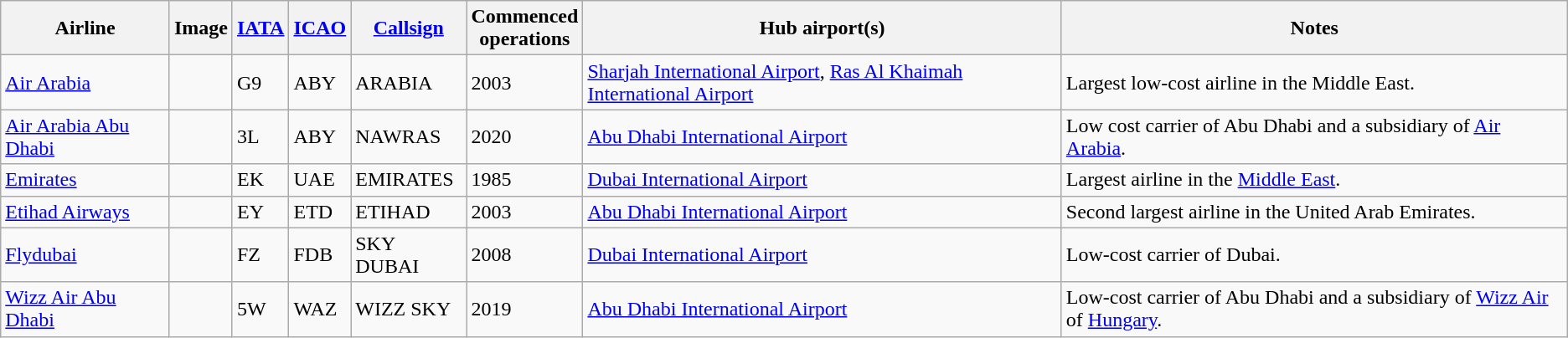<table class="wikitable sortable">
<tr style="vertical-align:middle;">
<th>Airline</th>
<th>Image</th>
<th><a href='#'>IATA</a></th>
<th><a href='#'>ICAO</a></th>
<th><a href='#'>Callsign</a></th>
<th>Commenced<br>operations</th>
<th>Hub airport(s)</th>
<th>Notes</th>
</tr>
<tr>
<td><a href='#'>Air Arabia</a></td>
<td></td>
<td>G9</td>
<td>ABY</td>
<td>ARABIA</td>
<td>2003</td>
<td><a href='#'>Sharjah International Airport</a>, <a href='#'>Ras Al Khaimah International Airport</a></td>
<td>Largest low-cost airline in the Middle East.</td>
</tr>
<tr>
<td><a href='#'>Air Arabia Abu Dhabi</a></td>
<td></td>
<td>3L</td>
<td>ABY</td>
<td>NAWRAS</td>
<td>2020</td>
<td><a href='#'>Abu Dhabi International Airport</a></td>
<td>Low cost carrier of Abu Dhabi and a subsidiary of <a href='#'>Air Arabia</a>.</td>
</tr>
<tr>
<td><a href='#'>Emirates</a></td>
<td></td>
<td>EK</td>
<td>UAE</td>
<td>EMIRATES</td>
<td>1985</td>
<td><a href='#'>Dubai International Airport</a></td>
<td>Largest airline in the <a href='#'>Middle East</a>.</td>
</tr>
<tr>
<td><a href='#'>Etihad Airways</a></td>
<td></td>
<td>EY</td>
<td>ETD</td>
<td>ETIHAD</td>
<td>2003</td>
<td><a href='#'>Abu Dhabi International Airport</a></td>
<td>Second largest airline in the United Arab Emirates.</td>
</tr>
<tr>
<td><a href='#'>Flydubai</a></td>
<td></td>
<td>FZ</td>
<td>FDB</td>
<td>SKY DUBAI</td>
<td>2008</td>
<td><a href='#'>Dubai International Airport</a></td>
<td>Low-cost carrier of Dubai.</td>
</tr>
<tr>
<td><a href='#'>Wizz Air Abu Dhabi</a></td>
<td></td>
<td>5W</td>
<td>WAZ</td>
<td>WIZZ SKY</td>
<td>2019</td>
<td><a href='#'>Abu Dhabi International Airport</a></td>
<td>Low-cost carrier of Abu Dhabi and a subsidiary of <a href='#'>Wizz Air</a> of <a href='#'>Hungary</a>.</td>
</tr>
</table>
